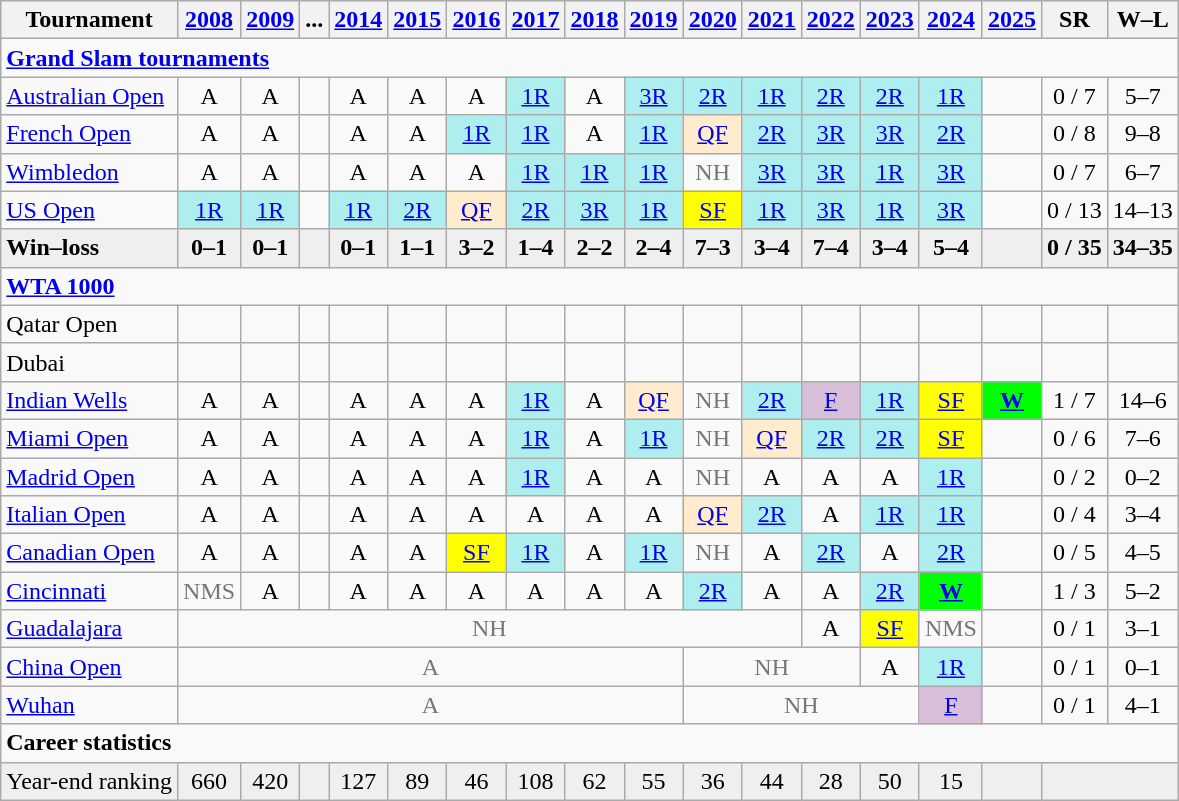<table class=wikitable style=text-align:center>
<tr>
<th>Tournament</th>
<th><a href='#'>2008</a></th>
<th><a href='#'>2009</a></th>
<th>...</th>
<th><a href='#'>2014</a></th>
<th><a href='#'>2015</a></th>
<th><a href='#'>2016</a></th>
<th><a href='#'>2017</a></th>
<th><a href='#'>2018</a></th>
<th><a href='#'>2019</a></th>
<th><a href='#'>2020</a></th>
<th><a href='#'>2021</a></th>
<th><a href='#'>2022</a></th>
<th><a href='#'>2023</a></th>
<th><a href='#'>2024</a></th>
<th><a href='#'>2025</a></th>
<th>SR</th>
<th>W–L</th>
</tr>
<tr>
<td colspan="18" align="left"><strong><a href='#'>Grand Slam tournaments</a></strong></td>
</tr>
<tr>
<td align=left><a href='#'>Australian Open</a></td>
<td>A</td>
<td>A</td>
<td></td>
<td>A</td>
<td>A</td>
<td>A</td>
<td style=background:#afeeee><a href='#'>1R</a></td>
<td>A</td>
<td style=background:#afeeee><a href='#'>3R</a></td>
<td style=background:#afeeee><a href='#'>2R</a></td>
<td bgcolor=afeeee><a href='#'>1R</a></td>
<td bgcolor=afeeee><a href='#'>2R</a></td>
<td bgcolor=afeeee><a href='#'>2R</a></td>
<td bgcolor=afeeee><a href='#'>1R</a></td>
<td></td>
<td>0 / 7</td>
<td>5–7</td>
</tr>
<tr>
<td align=left><a href='#'>French Open</a></td>
<td>A</td>
<td>A</td>
<td></td>
<td>A</td>
<td>A</td>
<td style=background:#afeeee><a href='#'>1R</a></td>
<td style=background:#afeeee><a href='#'>1R</a></td>
<td>A</td>
<td style=background:#afeeee><a href='#'>1R</a></td>
<td style=background:#ffebcd><a href='#'>QF</a></td>
<td style=background:#afeeee><a href='#'>2R</a></td>
<td bgcolor=afeeee><a href='#'>3R</a></td>
<td bgcolor=afeeee><a href='#'>3R</a></td>
<td bgcolor=afeeee><a href='#'>2R</a></td>
<td></td>
<td>0 / 8</td>
<td>9–8</td>
</tr>
<tr>
<td align=left><a href='#'>Wimbledon</a></td>
<td>A</td>
<td>A</td>
<td></td>
<td>A</td>
<td>A</td>
<td>A</td>
<td style=background:#afeeee><a href='#'>1R</a></td>
<td style=background:#afeeee><a href='#'>1R</a></td>
<td style=background:#afeeee><a href='#'>1R</a></td>
<td style=color:#767676>NH</td>
<td style=background:#afeeee><a href='#'>3R</a></td>
<td style=background:#afeeee><a href='#'>3R</a></td>
<td style=background:#afeeee><a href='#'>1R</a></td>
<td style=background:#afeeee><a href='#'>3R</a></td>
<td></td>
<td>0 / 7</td>
<td>6–7</td>
</tr>
<tr>
<td align=left><a href='#'>US Open</a></td>
<td style=background:#afeeee><a href='#'>1R</a></td>
<td style=background:#afeeee><a href='#'>1R</a></td>
<td></td>
<td style=background:#afeeee><a href='#'>1R</a></td>
<td style=background:#afeeee><a href='#'>2R</a></td>
<td style=background:#ffebcd><a href='#'>QF</a></td>
<td style=background:#afeeee><a href='#'>2R</a></td>
<td style=background:#afeeee><a href='#'>3R</a></td>
<td style=background:#afeeee><a href='#'>1R</a></td>
<td style=background:#ffff00><a href='#'>SF</a></td>
<td style=background:#afeeee><a href='#'>1R</a></td>
<td style=background:#afeeee><a href='#'>3R</a></td>
<td style=background:#afeeee><a href='#'>1R</a></td>
<td style=background:#afeeee><a href='#'>3R</a></td>
<td></td>
<td>0 / 13</td>
<td>14–13</td>
</tr>
<tr style=background:#efefef;font-weight:bold>
<td style=text-align:left>Win–loss</td>
<td>0–1</td>
<td>0–1</td>
<td></td>
<td>0–1</td>
<td>1–1</td>
<td>3–2</td>
<td>1–4</td>
<td>2–2</td>
<td>2–4</td>
<td>7–3</td>
<td>3–4</td>
<td>7–4</td>
<td>3–4</td>
<td>5–4</td>
<td></td>
<td>0 / 35</td>
<td>34–35</td>
</tr>
<tr>
<td colspan="18" align="left"><strong><a href='#'>WTA 1000</a></strong></td>
</tr>
<tr>
<td align=left>Qatar Open</td>
<td></td>
<td></td>
<td></td>
<td></td>
<td></td>
<td></td>
<td></td>
<td></td>
<td></td>
<td></td>
<td></td>
<td></td>
<td></td>
<td></td>
<td></td>
<td></td>
<td></td>
</tr>
<tr>
<td align=left>Dubai</td>
<td></td>
<td></td>
<td></td>
<td></td>
<td></td>
<td></td>
<td></td>
<td></td>
<td></td>
<td></td>
<td></td>
<td></td>
<td></td>
<td></td>
<td></td>
<td></td>
<td></td>
</tr>
<tr>
<td align=left><a href='#'>Indian Wells</a></td>
<td>A</td>
<td>A</td>
<td></td>
<td>A</td>
<td>A</td>
<td>A</td>
<td bgcolor=afeeee><a href='#'>1R</a></td>
<td>A</td>
<td bgcolor=ffebcd><a href='#'>QF</a></td>
<td style="color:#767676;">NH</td>
<td bgcolor=afeeee><a href='#'>2R</a></td>
<td bgcolor=thistle><a href='#'>F</a></td>
<td bgcolor=afeeee><a href='#'>1R</a></td>
<td bgcolor=yellow><a href='#'>SF</a></td>
<td bgcolor=lime><a href='#'><strong>W</strong></a></td>
<td>1 / 7</td>
<td>14–6</td>
</tr>
<tr>
<td align=left><a href='#'>Miami Open</a></td>
<td>A</td>
<td>A</td>
<td></td>
<td>A</td>
<td>A</td>
<td>A</td>
<td bgcolor=afeeee><a href='#'>1R</a></td>
<td>A</td>
<td bgcolor=afeeee><a href='#'>1R</a></td>
<td style=color:#767676>NH</td>
<td bgcolor=ffebcd><a href='#'>QF</a></td>
<td bgcolor=afeeee><a href='#'>2R</a></td>
<td bgcolor=afeeee><a href='#'>2R</a></td>
<td bgcolor=yellow><a href='#'>SF</a></td>
<td></td>
<td>0 / 6</td>
<td>7–6</td>
</tr>
<tr>
<td align=left><a href='#'>Madrid Open</a></td>
<td>A</td>
<td>A</td>
<td></td>
<td>A</td>
<td>A</td>
<td>A</td>
<td bgcolor=afeeee><a href='#'>1R</a></td>
<td>A</td>
<td>A</td>
<td style=color:#767676>NH</td>
<td>A</td>
<td>A</td>
<td>A</td>
<td bgcolor=afeeee><a href='#'>1R</a></td>
<td></td>
<td>0 / 2</td>
<td>0–2</td>
</tr>
<tr>
<td align=left><a href='#'>Italian Open</a></td>
<td>A</td>
<td>A</td>
<td></td>
<td>A</td>
<td>A</td>
<td>A</td>
<td>A</td>
<td>A</td>
<td>A</td>
<td bgcolor=ffebcd><a href='#'>QF</a></td>
<td bgcolor=afeeee><a href='#'>2R</a></td>
<td>A</td>
<td bgcolor=afeeee><a href='#'>1R</a></td>
<td bgcolor=afeeee><a href='#'>1R</a></td>
<td></td>
<td>0 / 4</td>
<td>3–4</td>
</tr>
<tr>
<td align=left><a href='#'>Canadian Open</a></td>
<td>A</td>
<td>A</td>
<td></td>
<td>A</td>
<td>A</td>
<td bgcolor=yellow><a href='#'>SF</a></td>
<td bgcolor=afeeee><a href='#'>1R</a></td>
<td>A</td>
<td bgcolor=afeeee><a href='#'>1R</a></td>
<td style=color:#767676>NH</td>
<td>A</td>
<td bgcolor=afeeee><a href='#'>2R</a></td>
<td>A</td>
<td bgcolor=afeeee><a href='#'>2R</a></td>
<td></td>
<td>0 / 5</td>
<td>4–5</td>
</tr>
<tr>
<td align=left><a href='#'>Cincinnati</a></td>
<td style=color:#767676>NMS</td>
<td>A</td>
<td></td>
<td>A</td>
<td>A</td>
<td>A</td>
<td>A</td>
<td>A</td>
<td>A</td>
<td bgcolor=afeeee><a href='#'>2R</a></td>
<td>A</td>
<td>A</td>
<td bgcolor=afeeee><a href='#'>2R</a></td>
<td bgcolor=lime><a href='#'><strong>W</strong></a></td>
<td></td>
<td>1 / 3</td>
<td>5–2</td>
</tr>
<tr>
<td align="left"><a href='#'>Guadalajara</a></td>
<td colspan="11" style="color:#767676">NH</td>
<td>A</td>
<td bgcolor=yellow><a href='#'>SF</a></td>
<td style="color:#767676">NMS</td>
<td></td>
<td>0 / 1</td>
<td>3–1</td>
</tr>
<tr>
<td align="left"><a href='#'>China Open</a></td>
<td colspan="9" style="color:#767676">A</td>
<td colspan="3" style="color:#767676">NH</td>
<td>A</td>
<td bgcolor= afeeee><a href='#'>1R</a></td>
<td></td>
<td>0 / 1</td>
<td>0–1</td>
</tr>
<tr>
<td align="left"><a href='#'>Wuhan</a></td>
<td colspan="9" style="color:#767676">A</td>
<td colspan="4" style="color:#767676">NH</td>
<td bgcolor= thistle><a href='#'>F</a></td>
<td></td>
<td>0 / 1</td>
<td>4–1</td>
</tr>
<tr>
<td colspan="18" align="left"><strong>Career statistics</strong></td>
</tr>
<tr bgcolor=efefef>
<td align=left>Year-end ranking</td>
<td>660</td>
<td>420</td>
<td></td>
<td>127</td>
<td>89</td>
<td>46</td>
<td>108</td>
<td>62</td>
<td>55</td>
<td>36</td>
<td>44</td>
<td>28</td>
<td>50</td>
<td>15</td>
<td></td>
<td colspan="2"></td>
</tr>
</table>
